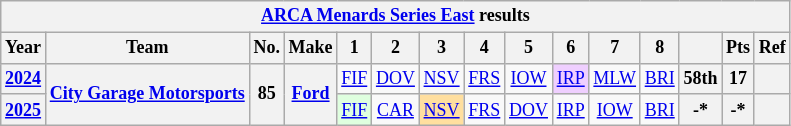<table class="wikitable" style="text-align:center; font-size:75%">
<tr>
<th colspan=15><a href='#'>ARCA Menards Series East</a> results</th>
</tr>
<tr>
<th>Year</th>
<th>Team</th>
<th>No.</th>
<th>Make</th>
<th>1</th>
<th>2</th>
<th>3</th>
<th>4</th>
<th>5</th>
<th>6</th>
<th>7</th>
<th>8</th>
<th></th>
<th>Pts</th>
<th>Ref</th>
</tr>
<tr>
<th><a href='#'>2024</a></th>
<th rowspan=2><a href='#'>City Garage Motorsports</a></th>
<th rowspan=2>85</th>
<th rowspan=2><a href='#'>Ford</a></th>
<td><a href='#'>FIF</a></td>
<td><a href='#'>DOV</a></td>
<td><a href='#'>NSV</a></td>
<td><a href='#'>FRS</a></td>
<td><a href='#'>IOW</a></td>
<td style="background:#EFCFFF;"><a href='#'>IRP</a><br></td>
<td><a href='#'>MLW</a></td>
<td><a href='#'>BRI</a></td>
<th>58th</th>
<th>17</th>
<th></th>
</tr>
<tr>
<th><a href='#'>2025</a></th>
<td style="background:#DFFFDF;"><a href='#'>FIF</a><br></td>
<td><a href='#'>CAR</a></td>
<td style="background:#FFDF9F;"><a href='#'>NSV</a><br></td>
<td><a href='#'>FRS</a></td>
<td><a href='#'>DOV</a></td>
<td><a href='#'>IRP</a></td>
<td><a href='#'>IOW</a></td>
<td><a href='#'>BRI</a></td>
<th>-*</th>
<th>-*</th>
<th></th>
</tr>
</table>
